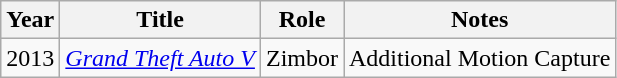<table class="wikitable">
<tr>
<th>Year</th>
<th>Title</th>
<th>Role</th>
<th>Notes</th>
</tr>
<tr>
<td>2013</td>
<td><em><a href='#'>Grand Theft Auto V</a></em></td>
<td>Zimbor</td>
<td>Additional Motion Capture</td>
</tr>
</table>
